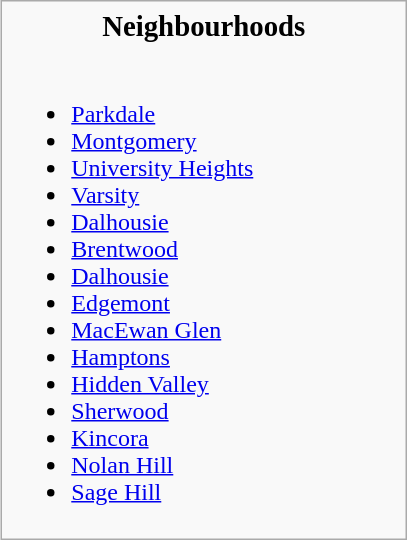<table class="infobox" width="271px">
<tr>
<th><big>Neighbourhoods</big></th>
</tr>
<tr>
<td><br><ul><li><a href='#'>Parkdale</a></li><li><a href='#'>Montgomery</a></li><li><a href='#'>University Heights</a></li><li><a href='#'>Varsity</a></li><li><a href='#'>Dalhousie</a></li><li><a href='#'>Brentwood</a></li><li><a href='#'>Dalhousie</a></li><li><a href='#'>Edgemont</a></li><li><a href='#'>MacEwan Glen</a></li><li><a href='#'>Hamptons</a></li><li><a href='#'>Hidden Valley</a></li><li><a href='#'>Sherwood</a></li><li><a href='#'>Kincora</a></li><li><a href='#'>Nolan Hill</a></li><li><a href='#'>Sage Hill</a></li></ul></td>
</tr>
</table>
